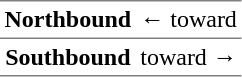<table border="1" cellspacing="0" cellpadding="3" frame="hsides" rules="rows">
<tr>
<th><span>Northbound</span></th>
<td>←  toward </td>
</tr>
<tr>
<th><span>Southbound</span></th>
<td>  toward  →</td>
</tr>
</table>
